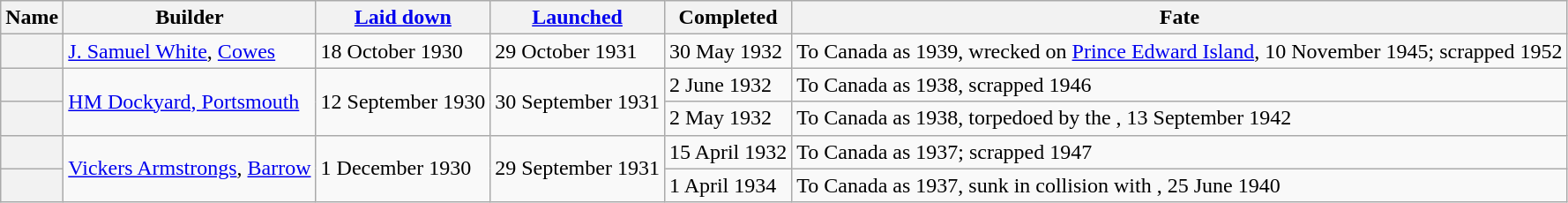<table class="wikitable plainrowheaders">
<tr>
<th scope="col">Name</th>
<th scope="col">Builder</th>
<th scope="col"><a href='#'>Laid down</a></th>
<th scope="col"><a href='#'>Launched</a></th>
<th scope="col">Completed</th>
<th scope="col">Fate</th>
</tr>
<tr>
<th scope="row"></th>
<td><a href='#'>J. Samuel White</a>, <a href='#'>Cowes</a></td>
<td>18 October 1930</td>
<td>29 October 1931</td>
<td>30 May 1932</td>
<td>To Canada as  1939, wrecked on <a href='#'>Prince Edward Island</a>, 10 November 1945; scrapped 1952</td>
</tr>
<tr>
<th scope="row"></th>
<td rowspan="2"><a href='#'>HM Dockyard, Portsmouth</a></td>
<td rowspan="2">12 September 1930</td>
<td rowspan="2">30 September 1931</td>
<td>2 June 1932</td>
<td>To Canada as  1938, scrapped 1946</td>
</tr>
<tr>
<th scope="row"></th>
<td>2 May 1932</td>
<td>To Canada as  1938, torpedoed by the , 13 September 1942</td>
</tr>
<tr>
<th scope="row"></th>
<td rowspan="2"><a href='#'>Vickers Armstrongs</a>, <a href='#'>Barrow</a></td>
<td rowspan="2">1 December 1930</td>
<td rowspan="2">29 September 1931</td>
<td>15 April 1932</td>
<td>To Canada as  1937; scrapped 1947</td>
</tr>
<tr>
<th scope="row"></th>
<td>1 April 1934</td>
<td>To Canada as  1937, sunk in collision with , 25 June 1940</td>
</tr>
</table>
